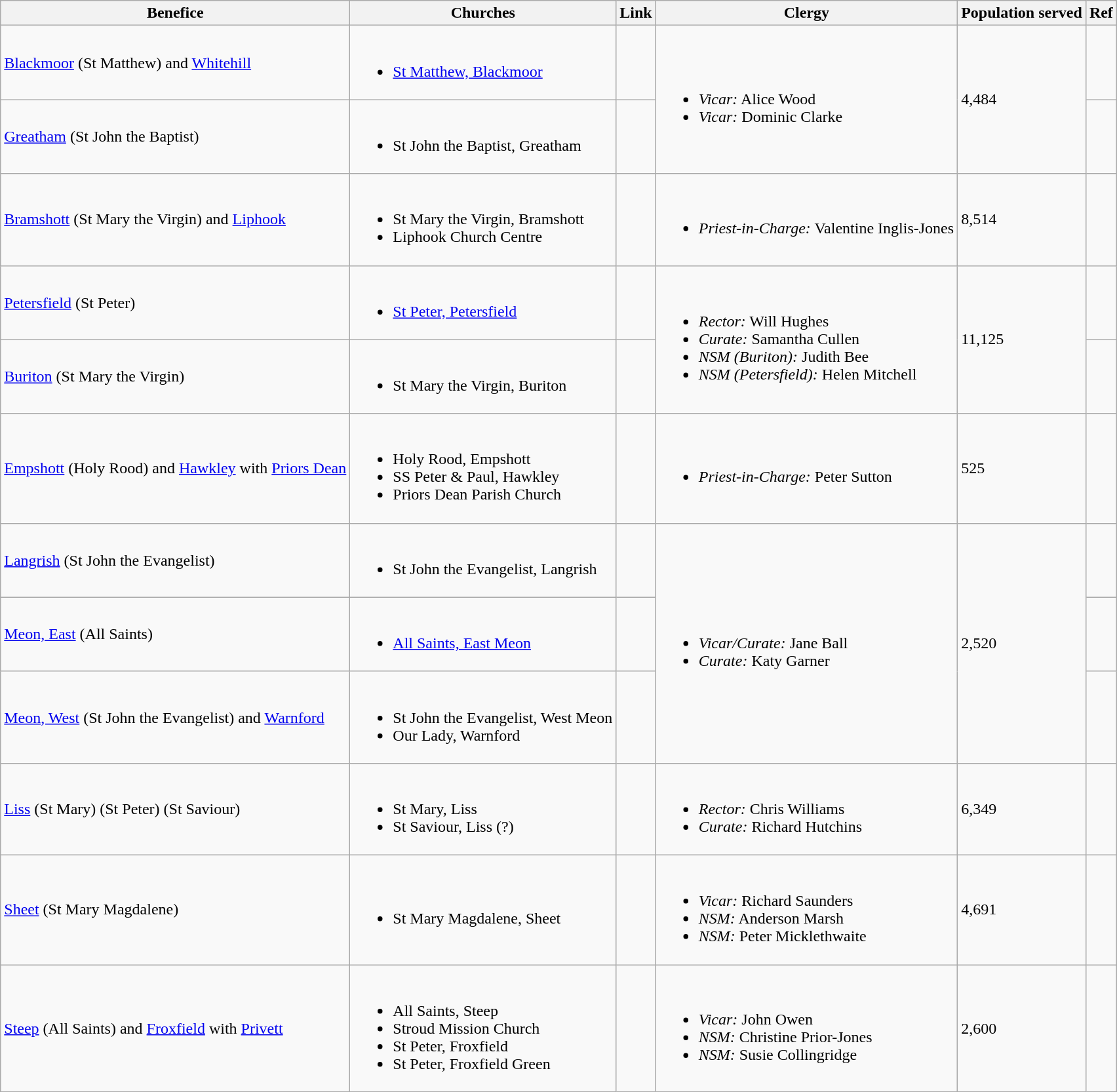<table class="wikitable">
<tr>
<th>Benefice</th>
<th>Churches</th>
<th>Link</th>
<th>Clergy</th>
<th>Population served</th>
<th>Ref</th>
</tr>
<tr>
<td><a href='#'>Blackmoor</a> (St Matthew) and <a href='#'>Whitehill</a></td>
<td><br><ul><li><a href='#'>St Matthew, Blackmoor</a></li></ul></td>
<td></td>
<td rowspan="2"><br><ul><li><em>Vicar:</em> Alice Wood</li><li><em>Vicar:</em> Dominic Clarke</li></ul></td>
<td rowspan="2">4,484</td>
<td></td>
</tr>
<tr>
<td><a href='#'>Greatham</a> (St John the Baptist)</td>
<td><br><ul><li>St John the Baptist, Greatham</li></ul></td>
<td></td>
<td></td>
</tr>
<tr>
<td><a href='#'>Bramshott</a> (St Mary the Virgin) and <a href='#'>Liphook</a></td>
<td><br><ul><li>St Mary the Virgin, Bramshott</li><li>Liphook Church Centre</li></ul></td>
<td></td>
<td><br><ul><li><em>Priest-in-Charge:</em> Valentine Inglis-Jones</li></ul></td>
<td>8,514</td>
<td></td>
</tr>
<tr>
<td><a href='#'>Petersfield</a> (St Peter)</td>
<td><br><ul><li><a href='#'>St Peter, Petersfield</a></li></ul></td>
<td></td>
<td rowspan="2"><br><ul><li><em>Rector:</em> Will Hughes</li><li><em>Curate:</em> Samantha Cullen</li><li><em>NSM (Buriton):</em> Judith Bee</li><li><em>NSM (Petersfield):</em> Helen Mitchell</li></ul></td>
<td rowspan="2">11,125</td>
<td></td>
</tr>
<tr>
<td><a href='#'>Buriton</a> (St Mary the Virgin)</td>
<td><br><ul><li>St Mary the Virgin, Buriton</li></ul></td>
<td></td>
<td></td>
</tr>
<tr>
<td><a href='#'>Empshott</a> (Holy Rood) and <a href='#'>Hawkley</a> with <a href='#'>Priors Dean</a></td>
<td><br><ul><li>Holy Rood, Empshott</li><li>SS Peter & Paul, Hawkley</li><li>Priors Dean Parish Church</li></ul></td>
<td></td>
<td><br><ul><li><em>Priest-in-Charge:</em> Peter Sutton</li></ul></td>
<td>525</td>
<td></td>
</tr>
<tr>
<td><a href='#'>Langrish</a> (St John the Evangelist)</td>
<td><br><ul><li>St John the Evangelist, Langrish</li></ul></td>
<td></td>
<td rowspan="3"><br><ul><li><em>Vicar/Curate:</em> Jane Ball</li><li><em>Curate:</em> Katy Garner</li></ul></td>
<td rowspan="3">2,520</td>
<td></td>
</tr>
<tr>
<td><a href='#'>Meon, East</a> (All Saints)</td>
<td><br><ul><li><a href='#'>All Saints, East Meon</a></li></ul></td>
<td></td>
<td></td>
</tr>
<tr>
<td><a href='#'>Meon, West</a> (St John the Evangelist) and <a href='#'>Warnford</a></td>
<td><br><ul><li>St John the Evangelist, West Meon</li><li>Our Lady, Warnford</li></ul></td>
<td></td>
<td></td>
</tr>
<tr>
<td><a href='#'>Liss</a> (St Mary) (St Peter) (St Saviour)</td>
<td><br><ul><li>St Mary, Liss</li><li>St Saviour, Liss (?)</li></ul></td>
<td></td>
<td><br><ul><li><em>Rector:</em> Chris Williams</li><li><em>Curate:</em> Richard Hutchins</li></ul></td>
<td>6,349</td>
<td></td>
</tr>
<tr>
<td><a href='#'>Sheet</a> (St Mary Magdalene)</td>
<td><br><ul><li>St Mary Magdalene, Sheet</li></ul></td>
<td></td>
<td><br><ul><li><em>Vicar:</em> Richard Saunders</li><li><em>NSM:</em> Anderson Marsh</li><li><em>NSM:</em> Peter Micklethwaite</li></ul></td>
<td>4,691</td>
<td></td>
</tr>
<tr>
<td><a href='#'>Steep</a> (All Saints) and <a href='#'>Froxfield</a> with <a href='#'>Privett</a></td>
<td><br><ul><li>All Saints, Steep</li><li>Stroud Mission Church</li><li>St Peter, Froxfield</li><li>St Peter, Froxfield Green</li></ul></td>
<td></td>
<td><br><ul><li><em>Vicar:</em> John Owen</li><li><em>NSM:</em> Christine Prior-Jones</li><li><em>NSM:</em> Susie Collingridge</li></ul></td>
<td>2,600</td>
<td></td>
</tr>
</table>
